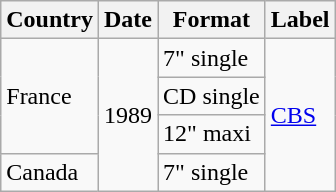<table class=wikitable>
<tr>
<th>Country</th>
<th>Date</th>
<th>Format</th>
<th>Label</th>
</tr>
<tr>
<td rowspan="3">France</td>
<td rowspan="4">1989</td>
<td>7" single</td>
<td rowspan="4"><a href='#'>CBS</a></td>
</tr>
<tr>
<td>CD single</td>
</tr>
<tr>
<td>12" maxi</td>
</tr>
<tr>
<td>Canada</td>
<td>7" single</td>
</tr>
</table>
